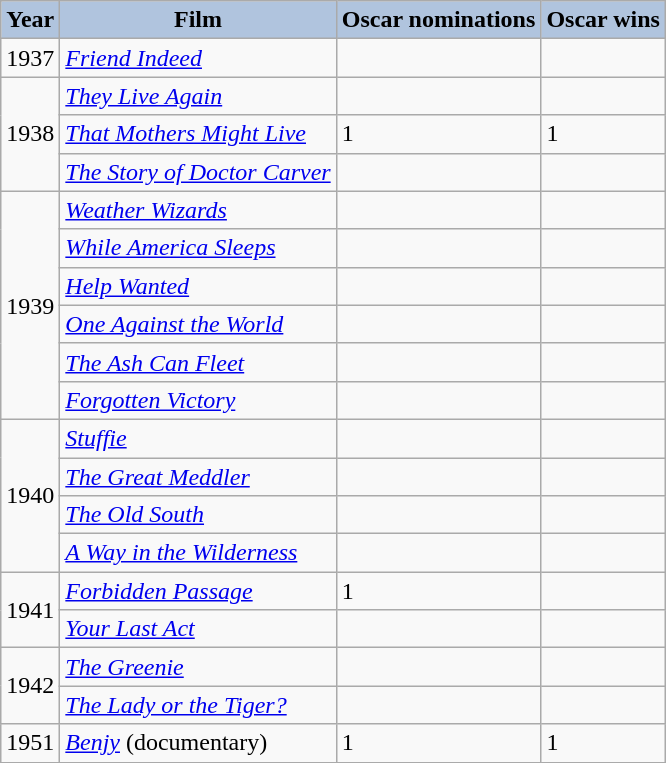<table class="wikitable">
<tr>
<th style="background:#B0C4DE;">Year</th>
<th style="background:#B0C4DE;">Film</th>
<th style="background:#B0C4DE;">Oscar nominations</th>
<th style="background:#B0C4DE;">Oscar wins</th>
</tr>
<tr>
<td>1937</td>
<td><em><a href='#'>Friend Indeed</a></em></td>
<td></td>
<td></td>
</tr>
<tr>
<td rowspan=3>1938</td>
<td><em><a href='#'>They Live Again</a></em></td>
<td></td>
<td></td>
</tr>
<tr>
<td><em><a href='#'>That Mothers Might Live</a></em></td>
<td>1</td>
<td>1</td>
</tr>
<tr>
<td><em><a href='#'>The Story of Doctor Carver</a></em></td>
<td></td>
<td></td>
</tr>
<tr>
<td rowspan=6>1939</td>
<td><em><a href='#'>Weather Wizards</a></em></td>
<td></td>
<td></td>
</tr>
<tr>
<td><em><a href='#'>While America Sleeps</a></em></td>
<td></td>
<td></td>
</tr>
<tr>
<td><em><a href='#'>Help Wanted</a></em></td>
<td></td>
<td></td>
</tr>
<tr>
<td><em><a href='#'>One Against the World</a></em></td>
<td></td>
<td></td>
</tr>
<tr>
<td><em><a href='#'>The Ash Can Fleet</a></em></td>
<td></td>
<td></td>
</tr>
<tr>
<td><em><a href='#'>Forgotten Victory</a></em></td>
<td></td>
<td></td>
</tr>
<tr>
<td rowspan=4>1940</td>
<td><em><a href='#'>Stuffie</a></em></td>
<td></td>
<td></td>
</tr>
<tr>
<td><em><a href='#'>The Great Meddler</a></em></td>
<td></td>
<td></td>
</tr>
<tr>
<td><em><a href='#'>The Old South</a></em></td>
<td></td>
<td></td>
</tr>
<tr>
<td><em><a href='#'>A Way in the Wilderness</a></em></td>
<td></td>
<td></td>
</tr>
<tr>
<td rowspan=2>1941</td>
<td><em><a href='#'>Forbidden Passage</a></em></td>
<td>1</td>
<td></td>
</tr>
<tr>
<td><em><a href='#'>Your Last Act</a></em></td>
<td></td>
<td></td>
</tr>
<tr>
<td rowspan=2>1942</td>
<td><em><a href='#'>The Greenie</a></em></td>
<td></td>
<td></td>
</tr>
<tr>
<td><em><a href='#'>The Lady or the Tiger?</a></em></td>
<td></td>
<td></td>
</tr>
<tr>
<td>1951</td>
<td><em><a href='#'>Benjy</a></em> (documentary)</td>
<td>1</td>
<td>1</td>
</tr>
<tr>
</tr>
</table>
